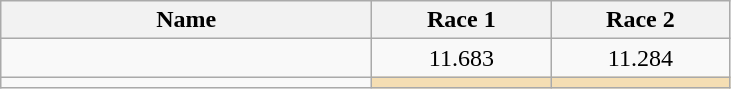<table class="wikitable sortable" style="text-align:center;">
<tr>
<th style="width:15em">Name</th>
<th style="width:7em">Race 1</th>
<th style="width:7em">Race 2</th>
</tr>
<tr>
<td align=left></td>
<td>11.683</td>
<td>11.284</td>
</tr>
<tr>
<td align=left></td>
<td bgcolor=wheat></td>
<td bgcolor=wheat></td>
</tr>
</table>
